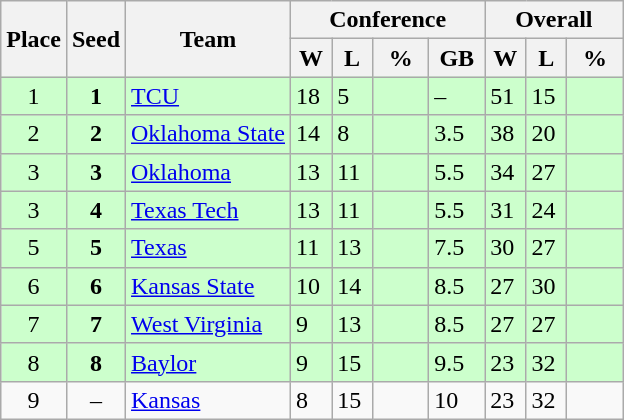<table class="wikitable">
<tr>
<th rowspan ="2">Place</th>
<th rowspan ="2">Seed</th>
<th rowspan ="2">Team</th>
<th colspan = "4">Conference</th>
<th colspan = "3">Overall</th>
</tr>
<tr>
<th scope="col" style="width: 20px;">W</th>
<th scope="col" style="width: 20px;">L</th>
<th scope="col" style="width: 30px;">%</th>
<th scope="col" style="width: 30px;">GB</th>
<th scope="col" style="width: 20px;">W</th>
<th scope="col" style="width: 20px;">L</th>
<th scope="col" style="width: 30px;">%</th>
</tr>
<tr bgcolor=#ccffcc>
<td style="text-align:center;">1</td>
<td style="text-align:center;"><strong>1</strong></td>
<td><a href='#'>TCU</a></td>
<td>18</td>
<td>5</td>
<td></td>
<td>–</td>
<td>51</td>
<td>15</td>
<td></td>
</tr>
<tr bgcolor=#ccffcc>
<td style="text-align:center;">2</td>
<td style="text-align:center;"><strong>2</strong></td>
<td><a href='#'>Oklahoma State</a></td>
<td>14</td>
<td>8</td>
<td></td>
<td>3.5</td>
<td>38</td>
<td>20</td>
<td></td>
</tr>
<tr bgcolor=#ccffcc>
<td style="text-align:center;">3</td>
<td style="text-align:center;"><strong>3</strong></td>
<td><a href='#'>Oklahoma</a></td>
<td>13</td>
<td>11</td>
<td></td>
<td>5.5</td>
<td>34</td>
<td>27</td>
<td></td>
</tr>
<tr bgcolor=#ccffcc>
<td style="text-align:center;">3</td>
<td style="text-align:center;"><strong>4</strong></td>
<td><a href='#'>Texas Tech</a></td>
<td>13</td>
<td>11</td>
<td></td>
<td>5.5</td>
<td>31</td>
<td>24</td>
<td></td>
</tr>
<tr bgcolor=#ccffcc>
<td style="text-align:center;">5</td>
<td style="text-align:center;"><strong>5</strong></td>
<td><a href='#'>Texas</a></td>
<td>11</td>
<td>13</td>
<td></td>
<td>7.5</td>
<td>30</td>
<td>27</td>
<td></td>
</tr>
<tr bgcolor=#ccffcc>
<td style="text-align:center;">6</td>
<td style="text-align:center;"><strong>6</strong></td>
<td><a href='#'>Kansas State</a></td>
<td>10</td>
<td>14</td>
<td></td>
<td>8.5</td>
<td>27</td>
<td>30</td>
<td></td>
</tr>
<tr bgcolor=#ccffcc>
<td style="text-align:center;">7</td>
<td style="text-align:center;"><strong>7</strong></td>
<td><a href='#'>West Virginia</a></td>
<td>9</td>
<td>13</td>
<td></td>
<td>8.5</td>
<td>27</td>
<td>27</td>
<td></td>
</tr>
<tr bgcolor=#ccffcc>
<td style="text-align:center;">8</td>
<td style="text-align:center;"><strong>8</strong></td>
<td><a href='#'>Baylor</a></td>
<td>9</td>
<td>15</td>
<td></td>
<td>9.5</td>
<td>23</td>
<td>32</td>
<td></td>
</tr>
<tr>
<td style="text-align:center;">9</td>
<td style="text-align:center;">–</td>
<td><a href='#'>Kansas</a></td>
<td>8</td>
<td>15</td>
<td></td>
<td>10</td>
<td>23</td>
<td>32</td>
<td></td>
</tr>
</table>
